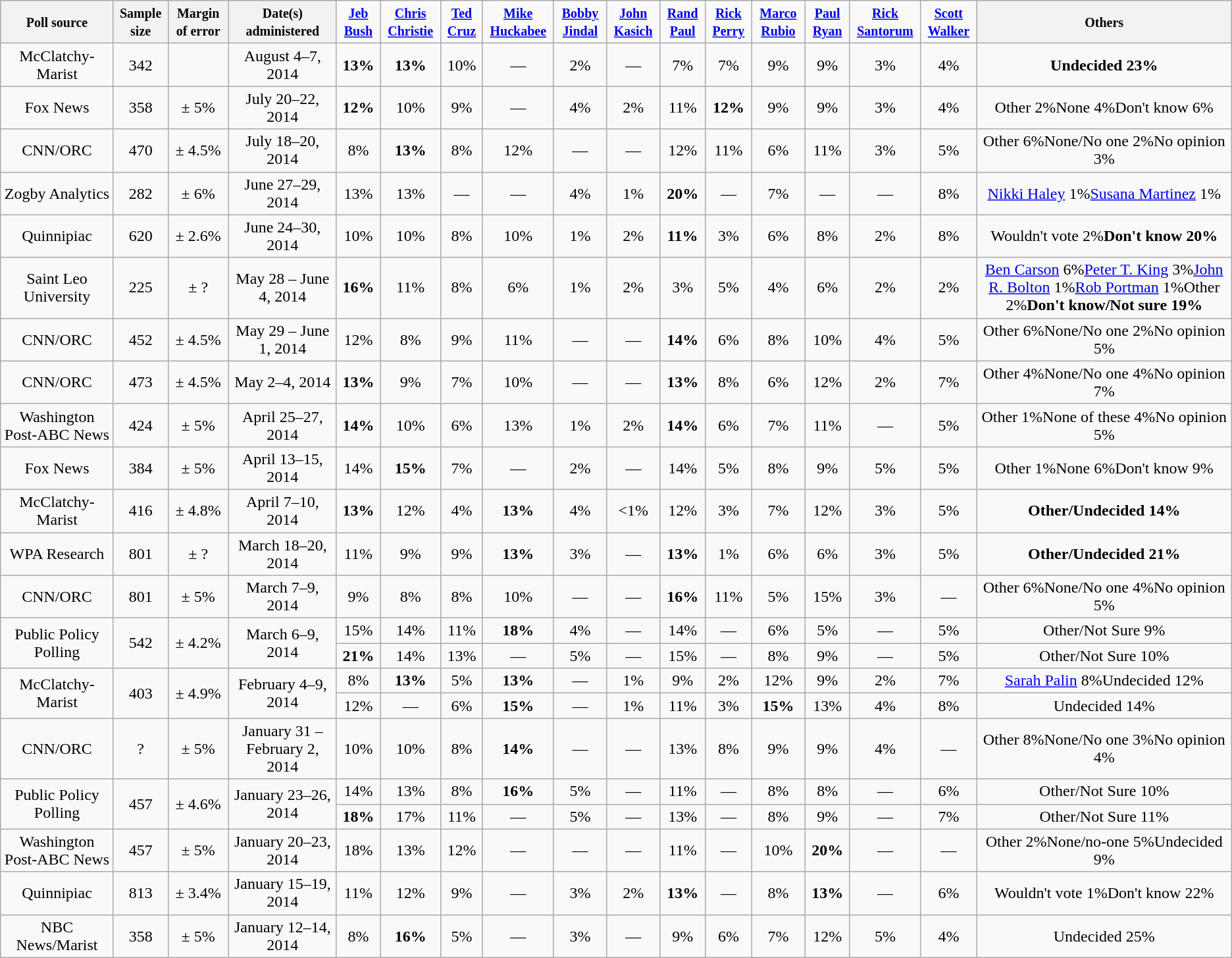<table class="wikitable" style="text-align:center">
<tr>
<th><small>Poll source</small></th>
<th><small>Sample size</small></th>
<th><small>Margin of error</small></th>
<th><small>Date(s) administered</small></th>
<td><small><strong><a href='#'>Jeb Bush</a></strong></small></td>
<td><small><strong><a href='#'>Chris Christie</a></strong></small></td>
<td><small><strong><a href='#'>Ted Cruz</a></strong></small></td>
<td><small><strong><a href='#'>Mike Huckabee</a></strong></small></td>
<td><small><strong><a href='#'>Bobby Jindal</a></strong></small></td>
<td><small><strong><a href='#'>John Kasich</a></strong></small></td>
<td><small><strong><a href='#'>Rand Paul</a></strong></small></td>
<td><small><strong><a href='#'>Rick Perry</a></strong></small></td>
<td><small><strong><a href='#'>Marco Rubio</a></strong></small></td>
<td><small><strong><a href='#'>Paul Ryan</a></strong></small></td>
<td><small><strong><a href='#'>Rick Santorum</a></strong></small></td>
<td><small><strong><a href='#'>Scott Walker</a></strong></small></td>
<th><small>Others</small></th>
</tr>
<tr>
<td>McClatchy-Marist</td>
<td>342</td>
<td></td>
<td>August 4–7, 2014</td>
<td><strong>13%</strong></td>
<td><strong>13%</strong></td>
<td>10%</td>
<td>—</td>
<td>2%</td>
<td>—</td>
<td>7%</td>
<td>7%</td>
<td>9%</td>
<td>9%</td>
<td>3%</td>
<td>4%</td>
<td><span><strong>Undecided 23%</strong></span></td>
</tr>
<tr>
<td>Fox News</td>
<td>358</td>
<td>± 5%</td>
<td>July 20–22, 2014</td>
<td><strong>12%</strong></td>
<td>10%</td>
<td>9%</td>
<td>—</td>
<td>4%</td>
<td>2%</td>
<td>11%</td>
<td><strong>12%</strong></td>
<td>9%</td>
<td>9%</td>
<td>3%</td>
<td>4%</td>
<td>Other 2%None 4%Don't know 6%</td>
</tr>
<tr>
<td>CNN/ORC</td>
<td>470</td>
<td>± 4.5%</td>
<td>July 18–20, 2014</td>
<td>8%</td>
<td><strong>13%</strong></td>
<td>8%</td>
<td>12%</td>
<td>—</td>
<td>—</td>
<td>12%</td>
<td>11%</td>
<td>6%</td>
<td>11%</td>
<td>3%</td>
<td>5%</td>
<td>Other 6%None/No one 2%No opinion 3%</td>
</tr>
<tr>
<td>Zogby Analytics</td>
<td>282</td>
<td>± 6%</td>
<td>June 27–29, 2014</td>
<td>13%</td>
<td>13%</td>
<td>—</td>
<td>—</td>
<td>4%</td>
<td>1%</td>
<td><strong>20%</strong></td>
<td>—</td>
<td>7%</td>
<td>—</td>
<td>—</td>
<td>8%</td>
<td><a href='#'>Nikki Haley</a> 1%<a href='#'>Susana Martinez</a> 1%</td>
</tr>
<tr>
<td>Quinnipiac</td>
<td>620</td>
<td>± 2.6%</td>
<td>June 24–30, 2014</td>
<td>10%</td>
<td>10%</td>
<td>8%</td>
<td>10%</td>
<td>1%</td>
<td>2%</td>
<td><strong>11%</strong></td>
<td>3%</td>
<td>6%</td>
<td>8%</td>
<td>2%</td>
<td>8%</td>
<td>Wouldn't vote 2%<span><strong>Don't know 20%</strong></span></td>
</tr>
<tr>
<td>Saint Leo University</td>
<td>225</td>
<td>± ?</td>
<td>May 28 – June 4, 2014</td>
<td><strong>16%</strong></td>
<td>11%</td>
<td>8%</td>
<td>6%</td>
<td>1%</td>
<td>2%</td>
<td>3%</td>
<td>5%</td>
<td>4%</td>
<td>6%</td>
<td>2%</td>
<td>2%</td>
<td><a href='#'>Ben Carson</a> 6%<a href='#'>Peter T. King</a> 3%<a href='#'>John R. Bolton</a> 1%<a href='#'>Rob Portman</a> 1%Other 2%<span><strong>Don't know/Not sure 19%</strong></span></td>
</tr>
<tr>
<td>CNN/ORC</td>
<td>452</td>
<td>± 4.5%</td>
<td>May 29 – June 1, 2014</td>
<td>12%</td>
<td>8%</td>
<td>9%</td>
<td>11%</td>
<td>—</td>
<td>—</td>
<td><strong>14%</strong></td>
<td>6%</td>
<td>8%</td>
<td>10%</td>
<td>4%</td>
<td>5%</td>
<td>Other 6%None/No one 2%No opinion 5%</td>
</tr>
<tr>
<td>CNN/ORC</td>
<td>473</td>
<td>± 4.5%</td>
<td>May 2–4, 2014</td>
<td><strong>13%</strong></td>
<td>9%</td>
<td>7%</td>
<td>10%</td>
<td>—</td>
<td>—</td>
<td><strong>13%</strong></td>
<td>8%</td>
<td>6%</td>
<td>12%</td>
<td>2%</td>
<td>7%</td>
<td>Other 4%None/No one 4%No opinion 7%</td>
</tr>
<tr>
<td>Washington Post-ABC News</td>
<td>424</td>
<td>± 5%</td>
<td>April 25–27, 2014</td>
<td><strong>14%</strong></td>
<td>10%</td>
<td>6%</td>
<td>13%</td>
<td>1%</td>
<td>2%</td>
<td><strong>14%</strong></td>
<td>6%</td>
<td>7%</td>
<td>11%</td>
<td>—</td>
<td>5%</td>
<td>Other 1%None of these 4%No opinion 5%</td>
</tr>
<tr>
<td>Fox News</td>
<td>384</td>
<td>± 5%</td>
<td>April 13–15, 2014</td>
<td>14%</td>
<td><strong>15%</strong></td>
<td>7%</td>
<td>—</td>
<td>2%</td>
<td>—</td>
<td>14%</td>
<td>5%</td>
<td>8%</td>
<td>9%</td>
<td>5%</td>
<td>5%</td>
<td>Other 1%None 6%Don't know 9%</td>
</tr>
<tr>
<td>McClatchy-Marist</td>
<td>416</td>
<td>± 4.8%</td>
<td>April 7–10, 2014</td>
<td><strong>13%</strong></td>
<td>12%</td>
<td>4%</td>
<td><strong>13%</strong></td>
<td>4%</td>
<td><1%</td>
<td>12%</td>
<td>3%</td>
<td>7%</td>
<td>12%</td>
<td>3%</td>
<td>5%</td>
<td><span><strong>Other/Undecided 14%</strong></span></td>
</tr>
<tr>
<td>WPA Research</td>
<td>801</td>
<td>± ?</td>
<td>March 18–20, 2014</td>
<td>11%</td>
<td>9%</td>
<td>9%</td>
<td><strong>13%</strong></td>
<td>3%</td>
<td>—</td>
<td><strong>13%</strong></td>
<td>1%</td>
<td>6%</td>
<td>6%</td>
<td>3%</td>
<td>5%</td>
<td><span><strong>Other/Undecided 21%</strong></span></td>
</tr>
<tr>
<td>CNN/ORC</td>
<td>801</td>
<td>± 5%</td>
<td>March 7–9, 2014</td>
<td>9%</td>
<td>8%</td>
<td>8%</td>
<td>10%</td>
<td>—</td>
<td>—</td>
<td><strong>16%</strong></td>
<td>11%</td>
<td>5%</td>
<td>15%</td>
<td>3%</td>
<td>—</td>
<td>Other 6%None/No one 4%No opinion 5%</td>
</tr>
<tr>
<td rowspan=2>Public Policy Polling</td>
<td rowspan=2>542</td>
<td rowspan=2>± 4.2%</td>
<td rowspan=2>March 6–9, 2014</td>
<td>15%</td>
<td>14%</td>
<td>11%</td>
<td><strong>18%</strong></td>
<td>4%</td>
<td>—</td>
<td>14%</td>
<td>—</td>
<td>6%</td>
<td>5%</td>
<td>—</td>
<td>5%</td>
<td>Other/Not Sure 9%</td>
</tr>
<tr>
<td><strong>21%</strong></td>
<td>14%</td>
<td>13%</td>
<td>—</td>
<td>5%</td>
<td>—</td>
<td>15%</td>
<td>—</td>
<td>8%</td>
<td>9%</td>
<td>—</td>
<td>5%</td>
<td>Other/Not Sure 10%</td>
</tr>
<tr>
<td rowspan=2>McClatchy-Marist</td>
<td rowspan=2>403</td>
<td rowspan=2>± 4.9%</td>
<td rowspan=2>February 4–9, 2014</td>
<td>8%</td>
<td><strong>13%</strong></td>
<td>5%</td>
<td><strong>13%</strong></td>
<td>—</td>
<td>1%</td>
<td>9%</td>
<td>2%</td>
<td>12%</td>
<td>9%</td>
<td>2%</td>
<td>7%</td>
<td><a href='#'>Sarah Palin</a> 8%Undecided 12%</td>
</tr>
<tr>
<td>12%</td>
<td>—</td>
<td>6%</td>
<td><strong>15%</strong></td>
<td>—</td>
<td>1%</td>
<td>11%</td>
<td>3%</td>
<td><strong>15%</strong></td>
<td>13%</td>
<td>4%</td>
<td>8%</td>
<td>Undecided 14%</td>
</tr>
<tr>
<td>CNN/ORC</td>
<td>?</td>
<td>± 5%</td>
<td>January 31 –February 2, 2014</td>
<td>10%</td>
<td>10%</td>
<td>8%</td>
<td><strong>14%</strong></td>
<td>—</td>
<td>—</td>
<td>13%</td>
<td>8%</td>
<td>9%</td>
<td>9%</td>
<td>4%</td>
<td>—</td>
<td>Other 8%None/No one 3%No opinion 4%</td>
</tr>
<tr>
<td rowspan=2>Public Policy Polling</td>
<td rowspan=2>457</td>
<td rowspan=2>± 4.6%</td>
<td rowspan=2>January 23–26, 2014</td>
<td>14%</td>
<td>13%</td>
<td>8%</td>
<td><strong>16%</strong></td>
<td>5%</td>
<td>—</td>
<td>11%</td>
<td>—</td>
<td>8%</td>
<td>8%</td>
<td>—</td>
<td>6%</td>
<td>Other/Not Sure 10%</td>
</tr>
<tr>
<td><strong>18%</strong></td>
<td>17%</td>
<td>11%</td>
<td>—</td>
<td>5%</td>
<td>—</td>
<td>13%</td>
<td>—</td>
<td>8%</td>
<td>9%</td>
<td>—</td>
<td>7%</td>
<td>Other/Not Sure 11%</td>
</tr>
<tr>
<td>Washington Post-ABC News</td>
<td>457</td>
<td>± 5%</td>
<td>January 20–23, 2014</td>
<td>18%</td>
<td>13%</td>
<td>12%</td>
<td>—</td>
<td>—</td>
<td>—</td>
<td>11%</td>
<td>—</td>
<td>10%</td>
<td><strong>20%</strong></td>
<td>—</td>
<td>—</td>
<td>Other 2%None/no-one 5%Undecided 9%</td>
</tr>
<tr>
<td>Quinnipiac</td>
<td>813</td>
<td>± 3.4%</td>
<td>January 15–19, 2014</td>
<td>11%</td>
<td>12%</td>
<td>9%</td>
<td>—</td>
<td>3%</td>
<td>2%</td>
<td><strong>13%</strong></td>
<td>—</td>
<td>8%</td>
<td><strong>13%</strong></td>
<td>—</td>
<td>6%</td>
<td>Wouldn't vote 1%Don't know 22%</td>
</tr>
<tr>
<td>NBC News/Marist</td>
<td>358</td>
<td>± 5%</td>
<td>January 12–14, 2014</td>
<td>8%</td>
<td><strong>16%</strong></td>
<td>5%</td>
<td>—</td>
<td>3%</td>
<td>—</td>
<td>9%</td>
<td>6%</td>
<td>7%</td>
<td>12%</td>
<td>5%</td>
<td>4%</td>
<td>Undecided 25%</td>
</tr>
</table>
